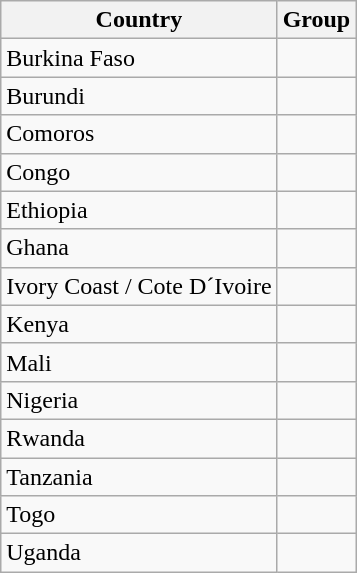<table class="wikitable" border="1">
<tr>
<th>Country</th>
<th>Group</th>
</tr>
<tr>
<td>Burkina Faso</td>
<td></td>
</tr>
<tr>
<td>Burundi</td>
<td></td>
</tr>
<tr>
<td>Comoros</td>
<td></td>
</tr>
<tr>
<td>Congo</td>
<td></td>
</tr>
<tr>
<td>Ethiopia</td>
<td></td>
</tr>
<tr>
<td>Ghana</td>
<td></td>
</tr>
<tr>
<td>Ivory Coast / Cote D´Ivoire</td>
<td></td>
</tr>
<tr>
<td>Kenya</td>
<td></td>
</tr>
<tr>
<td>Mali</td>
<td></td>
</tr>
<tr>
<td>Nigeria</td>
<td></td>
</tr>
<tr>
<td>Rwanda</td>
<td></td>
</tr>
<tr>
<td>Tanzania</td>
<td></td>
</tr>
<tr>
<td>Togo</td>
<td></td>
</tr>
<tr>
<td>Uganda</td>
<td></td>
</tr>
</table>
